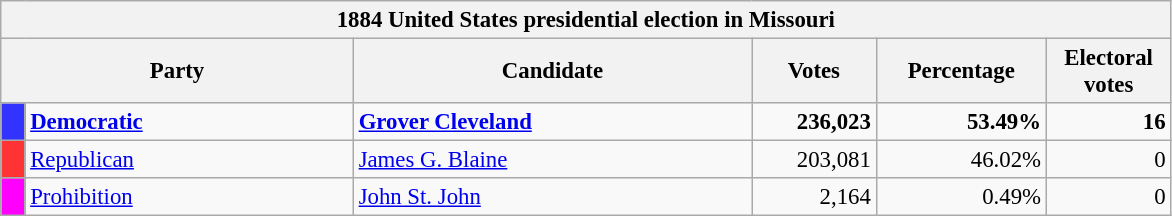<table class="wikitable" style="font-size: 95%;">
<tr>
<th colspan="6">1884 United States presidential election in Missouri</th>
</tr>
<tr>
<th colspan="2" style="width: 15em">Party</th>
<th style="width: 17em">Candidate</th>
<th style="width: 5em">Votes</th>
<th style="width: 7em">Percentage</th>
<th style="width: 5em">Electoral votes</th>
</tr>
<tr>
<th style="background-color:#3333FF; width: 3px"></th>
<td style="width: 130px"><strong><a href='#'>Democratic</a></strong></td>
<td><strong><a href='#'>Grover Cleveland</a></strong></td>
<td align="right"><strong>236,023</strong></td>
<td align="right"><strong>53.49%</strong></td>
<td align="right"><strong>16</strong></td>
</tr>
<tr>
<th style="background-color:#FF3333; width: 3px"></th>
<td style="width: 130px"><a href='#'>Republican</a></td>
<td><a href='#'>James G. Blaine</a></td>
<td align="right">203,081</td>
<td align="right">46.02%</td>
<td align="right">0</td>
</tr>
<tr>
<td style="background-color:#FF00FF; width: 3px"></td>
<td style="width: 130px"><a href='#'>Prohibition</a></td>
<td><a href='#'>John St. John</a></td>
<td align="right">2,164</td>
<td align="right">0.49%</td>
<td align="right">0</td>
</tr>
</table>
